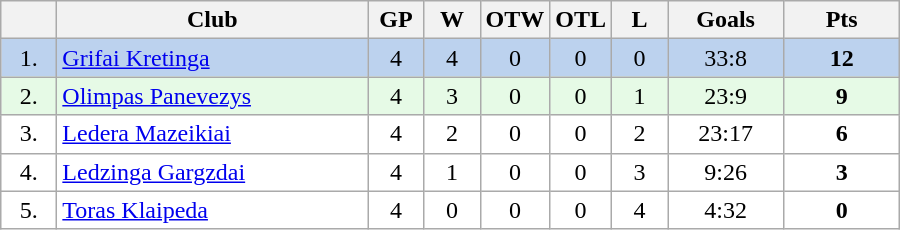<table class="wikitable">
<tr>
<th width="30"></th>
<th width="200">Club</th>
<th width="30">GP</th>
<th width="30">W</th>
<th width="30">OTW</th>
<th width="30">OTL</th>
<th width="30">L</th>
<th width="70">Goals</th>
<th width="70">Pts</th>
</tr>
<tr bgcolor="#BCD2EE" align="center">
<td>1.</td>
<td align="left"><a href='#'>Grifai Kretinga</a></td>
<td>4</td>
<td>4</td>
<td>0</td>
<td>0</td>
<td>0</td>
<td>33:8</td>
<td><strong>12</strong></td>
</tr>
<tr bgcolor="#e6fae6" align="center">
<td>2.</td>
<td align="left"><a href='#'>Olimpas Panevezys</a></td>
<td>4</td>
<td>3</td>
<td>0</td>
<td>0</td>
<td>1</td>
<td>23:9</td>
<td><strong>9</strong></td>
</tr>
<tr bgcolor="#FFFFFF" align="center">
<td>3.</td>
<td align="left"><a href='#'>Ledera Mazeikiai</a></td>
<td>4</td>
<td>2</td>
<td>0</td>
<td>0</td>
<td>2</td>
<td>23:17</td>
<td><strong>6</strong></td>
</tr>
<tr bgcolor="#FFFFFF" align="center">
<td>4.</td>
<td align="left"><a href='#'>Ledzinga Gargzdai</a></td>
<td>4</td>
<td>1</td>
<td>0</td>
<td>0</td>
<td>3</td>
<td>9:26</td>
<td><strong>3</strong></td>
</tr>
<tr bgcolor="#FFFFFF" align="center">
<td>5.</td>
<td align="left"><a href='#'>Toras Klaipeda</a></td>
<td>4</td>
<td>0</td>
<td>0</td>
<td>0</td>
<td>4</td>
<td>4:32</td>
<td><strong>0</strong></td>
</tr>
</table>
